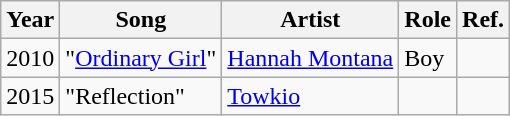<table class="wikitable">
<tr>
<th>Year</th>
<th>Song</th>
<th>Artist</th>
<th>Role</th>
<th>Ref.</th>
</tr>
<tr>
<td>2010</td>
<td>"<a href='#'>Ordinary Girl</a>"</td>
<td><a href='#'>Hannah Montana</a></td>
<td>Boy</td>
<td></td>
</tr>
<tr>
<td>2015</td>
<td>"Reflection"</td>
<td><a href='#'>Towkio</a></td>
<td></td>
<td></td>
</tr>
</table>
